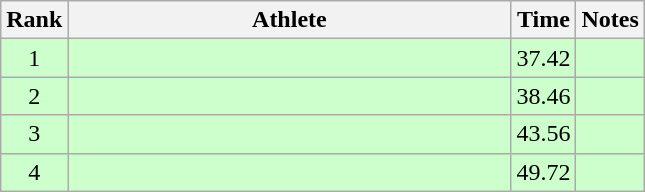<table class="wikitable" style="text-align:center">
<tr>
<th>Rank</th>
<th Style="width:18em">Athlete</th>
<th>Time</th>
<th>Notes</th>
</tr>
<tr style="background:#cfc">
<td>1</td>
<td style="text-align:left"></td>
<td>37.42</td>
<td></td>
</tr>
<tr style="background:#cfc">
<td>2</td>
<td style="text-align:left"></td>
<td>38.46</td>
<td></td>
</tr>
<tr style="background:#cfc">
<td>3</td>
<td style="text-align:left"></td>
<td>43.56</td>
<td></td>
</tr>
<tr style="background:#cfc">
<td>4</td>
<td style="text-align:left"></td>
<td>49.72</td>
<td></td>
</tr>
</table>
